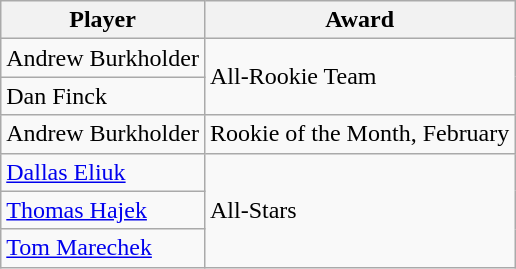<table class="wikitable">
<tr>
<th>Player</th>
<th>Award</th>
</tr>
<tr>
<td>Andrew Burkholder</td>
<td rowspan=2>All-Rookie Team</td>
</tr>
<tr>
<td>Dan Finck</td>
</tr>
<tr>
<td>Andrew Burkholder</td>
<td>Rookie of the Month, February</td>
</tr>
<tr>
<td><a href='#'>Dallas Eliuk</a></td>
<td rowspan=3>All-Stars</td>
</tr>
<tr>
<td><a href='#'>Thomas Hajek</a></td>
</tr>
<tr>
<td><a href='#'>Tom Marechek</a></td>
</tr>
</table>
